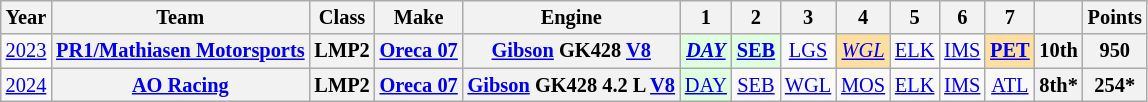<table class="wikitable" style="text-align:center; font-size:85%">
<tr>
<th>Year</th>
<th>Team</th>
<th>Class</th>
<th>Make</th>
<th>Engine</th>
<th>1</th>
<th>2</th>
<th>3</th>
<th>4</th>
<th>5</th>
<th>6</th>
<th>7</th>
<th></th>
<th>Points</th>
</tr>
<tr>
<td><a href='#'>2023</a></td>
<th nowrap><a href='#'>PR1/Mathiasen Motorsports</a></th>
<th>LMP2</th>
<th nowrap><a href='#'>Oreca 07</a></th>
<th nowrap><a href='#'>Gibson</a> GK428 <a href='#'>V8</a></th>
<td style="background:#DFFFDF;"><strong><em><a href='#'>DAY</a></em></strong><br></td>
<td style="background:#DFFFDF;"><strong><a href='#'>SEB</a></strong><br></td>
<td style="background:#;"><a href='#'>LGS</a></td>
<td style="background:#FFDF9F;"><em><a href='#'>WGL</a></em><br></td>
<td style="background:#;"><a href='#'>ELK</a></td>
<td style="background:#;"><a href='#'>IMS</a></td>
<td style="background:#FFDF9F;"><strong><a href='#'>PET</a></strong><br></td>
<th>10th</th>
<th>950</th>
</tr>
<tr>
<td><a href='#'>2024</a></td>
<th nowrap><a href='#'>AO Racing</a></th>
<th>LMP2</th>
<th nowrap><a href='#'>Oreca 07</a></th>
<th nowrap><a href='#'>Gibson</a> GK428 4.2 L <a href='#'>V8</a></th>
<td style="background:#DFFFDF;"><a href='#'>DAY</a><br></td>
<td><a href='#'>SEB</a></td>
<td><a href='#'>WGL</a></td>
<td><a href='#'>MOS</a></td>
<td><a href='#'>ELK</a></td>
<td><a href='#'>IMS</a></td>
<td><a href='#'>ATL</a></td>
<th>8th*</th>
<th>254*</th>
</tr>
</table>
